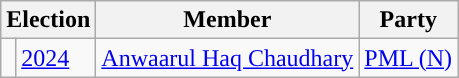<table class="wikitable">
<tr>
<th colspan="2">Election</th>
<th>Member</th>
<th>Party</th>
</tr>
<tr>
<td style="background-color: "></td>
<td><a href='#'>2024</a></td>
<td><a href='#'>Anwaarul Haq Chaudhary</a></td>
<td><a href='#'>PML (N)</a></td>
</tr>
</table>
